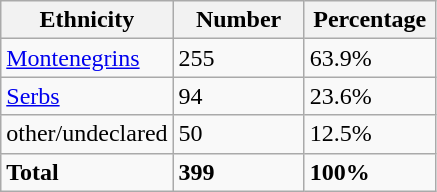<table class="wikitable">
<tr>
<th width="100px">Ethnicity</th>
<th width="80px">Number</th>
<th width="80px">Percentage</th>
</tr>
<tr>
<td><a href='#'>Montenegrins</a></td>
<td>255</td>
<td>63.9%</td>
</tr>
<tr>
<td><a href='#'>Serbs</a></td>
<td>94</td>
<td>23.6%</td>
</tr>
<tr>
<td>other/undeclared</td>
<td>50</td>
<td>12.5%</td>
</tr>
<tr>
<td><strong>Total</strong></td>
<td><strong>399</strong></td>
<td><strong>100%</strong></td>
</tr>
</table>
